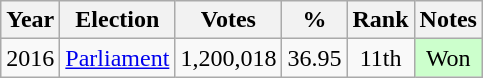<table class="wikitable" style="text-align:center;">
<tr>
<th>Year</th>
<th>Election</th>
<th>Votes</th>
<th>%</th>
<th>Rank</th>
<th>Notes</th>
</tr>
<tr>
<td>2016</td>
<td><a href='#'>Parliament</a></td>
<td>1,200,018</td>
<td>36.95</td>
<td>11th</td>
<td style="background-color:#CCFFCC">Won</td>
</tr>
</table>
